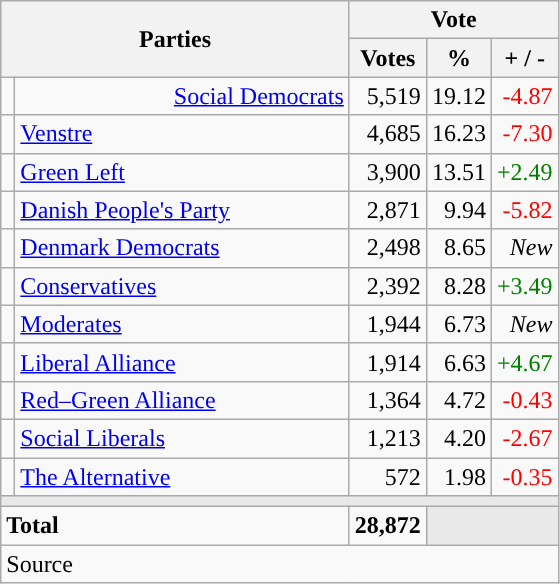<table class="wikitable" style="text-align:right;">
<tr>
<th style="text-align:centre;" rowspan="2" colspan="2" width="225">Parties</th>
<th colspan="3">Vote</th>
</tr>
<tr>
<th width="15">Votes</th>
<th width="15">%</th>
<th width="15">+ / -</th>
</tr>
<tr>
<td width=2 bgcolor=></td>
<td><a href='#'>Social Democrats</a></td>
<td>5,519</td>
<td>19.12</td>
<td style=color:red;>-4.87</td>
</tr>
<tr>
<td width=2 bgcolor=></td>
<td align=left><a href='#'>Venstre</a></td>
<td>4,685</td>
<td>16.23</td>
<td style=color:red;>-7.30</td>
</tr>
<tr>
<td width=2 bgcolor=></td>
<td align=left><a href='#'>Green Left</a></td>
<td>3,900</td>
<td>13.51</td>
<td style=color:green;>+2.49</td>
</tr>
<tr>
<td width=2 bgcolor=></td>
<td align=left><a href='#'>Danish People's Party</a></td>
<td>2,871</td>
<td>9.94</td>
<td style=color:red;>-5.82</td>
</tr>
<tr>
<td width=2 bgcolor=></td>
<td align=left><a href='#'>Denmark Democrats</a></td>
<td>2,498</td>
<td>8.65</td>
<td><em>New</em></td>
</tr>
<tr>
<td width=2 bgcolor=></td>
<td align=left><a href='#'>Conservatives</a></td>
<td>2,392</td>
<td>8.28</td>
<td style=color:green;>+3.49</td>
</tr>
<tr>
<td width=2 bgcolor=></td>
<td align=left><a href='#'>Moderates</a></td>
<td>1,944</td>
<td>6.73</td>
<td><em>New</em></td>
</tr>
<tr>
<td width=2 bgcolor=></td>
<td align=left><a href='#'>Liberal Alliance</a></td>
<td>1,914</td>
<td>6.63</td>
<td style=color:green;>+4.67</td>
</tr>
<tr>
<td width=2 bgcolor=></td>
<td align=left><a href='#'>Red–Green Alliance</a></td>
<td>1,364</td>
<td>4.72</td>
<td style=color:red;>-0.43</td>
</tr>
<tr>
<td width=2 bgcolor=></td>
<td align=left><a href='#'>Social Liberals</a></td>
<td>1,213</td>
<td>4.20</td>
<td style=color:red;>-2.67</td>
</tr>
<tr>
<td width=2 bgcolor=></td>
<td align=left><a href='#'>The Alternative</a></td>
<td>572</td>
<td>1.98</td>
<td style=color:red;>-0.35</td>
</tr>
<tr>
<td colspan="7" bgcolor="#E9E9E9"></td>
</tr>
<tr>
<td align="left" colspan="2"><strong>Total</strong></td>
<td><strong>28,872</strong></td>
<td bgcolor=#E9E9E9 colspan=2></td>
</tr>
<tr>
<td align="left" colspan="6">Source</td>
</tr>
</table>
